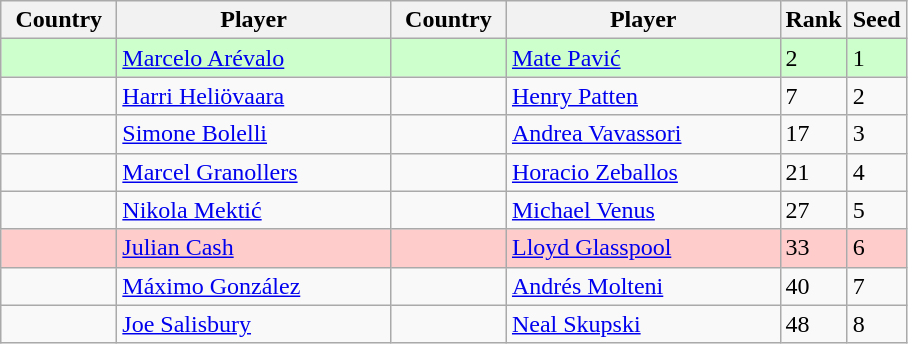<table class="sortable wikitable">
<tr>
<th width="70">Country</th>
<th width="175">Player</th>
<th width="70">Country</th>
<th width="175">Player</th>
<th>Rank</th>
<th>Seed</th>
</tr>
<tr bgcolor=#cfc>
<td></td>
<td><a href='#'>Marcelo Arévalo</a></td>
<td></td>
<td><a href='#'>Mate Pavić</a></td>
<td>2</td>
<td>1</td>
</tr>
<tr>
<td></td>
<td><a href='#'>Harri Heliövaara</a></td>
<td></td>
<td><a href='#'>Henry Patten</a></td>
<td>7</td>
<td>2</td>
</tr>
<tr>
<td></td>
<td><a href='#'>Simone Bolelli</a></td>
<td></td>
<td><a href='#'>Andrea Vavassori</a></td>
<td>17</td>
<td>3</td>
</tr>
<tr>
<td></td>
<td><a href='#'>Marcel Granollers</a></td>
<td></td>
<td><a href='#'>Horacio Zeballos</a></td>
<td>21</td>
<td>4</td>
</tr>
<tr>
<td></td>
<td><a href='#'>Nikola Mektić</a></td>
<td></td>
<td><a href='#'>Michael Venus</a></td>
<td>27</td>
<td>5</td>
</tr>
<tr bgcolor=#fcc>
<td></td>
<td><a href='#'>Julian Cash</a></td>
<td></td>
<td><a href='#'>Lloyd Glasspool</a></td>
<td>33</td>
<td>6</td>
</tr>
<tr>
<td></td>
<td><a href='#'>Máximo González</a></td>
<td></td>
<td><a href='#'>Andrés Molteni</a></td>
<td>40</td>
<td>7</td>
</tr>
<tr>
<td></td>
<td><a href='#'>Joe Salisbury</a></td>
<td></td>
<td><a href='#'>Neal Skupski</a></td>
<td>48</td>
<td>8</td>
</tr>
</table>
